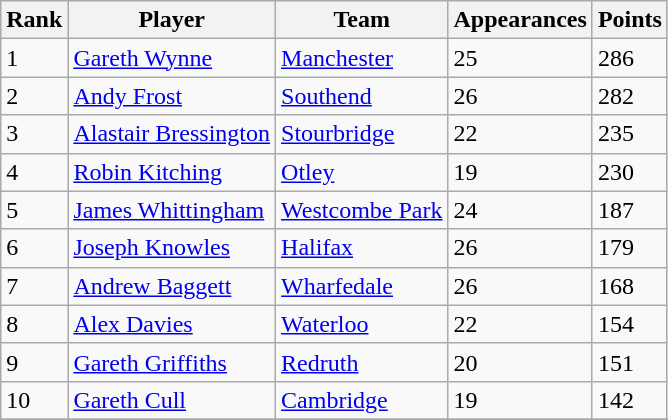<table class="wikitable">
<tr>
<th>Rank</th>
<th>Player</th>
<th>Team</th>
<th>Appearances</th>
<th>Points</th>
</tr>
<tr>
<td>1</td>
<td> <a href='#'>Gareth Wynne</a></td>
<td><a href='#'>Manchester</a></td>
<td>25</td>
<td>286</td>
</tr>
<tr>
<td>2</td>
<td> <a href='#'>Andy Frost</a></td>
<td><a href='#'>Southend</a></td>
<td>26</td>
<td>282</td>
</tr>
<tr>
<td>3</td>
<td> <a href='#'>Alastair Bressington</a></td>
<td><a href='#'>Stourbridge</a></td>
<td>22</td>
<td>235</td>
</tr>
<tr>
<td>4</td>
<td> <a href='#'>Robin Kitching</a></td>
<td><a href='#'>Otley</a></td>
<td>19</td>
<td>230</td>
</tr>
<tr>
<td>5</td>
<td> <a href='#'>James Whittingham</a></td>
<td><a href='#'>Westcombe Park</a></td>
<td>24</td>
<td>187</td>
</tr>
<tr>
<td>6</td>
<td> <a href='#'>Joseph Knowles</a></td>
<td><a href='#'>Halifax</a></td>
<td>26</td>
<td>179</td>
</tr>
<tr>
<td>7</td>
<td> <a href='#'>Andrew Baggett</a></td>
<td><a href='#'>Wharfedale</a></td>
<td>26</td>
<td>168</td>
</tr>
<tr>
<td>8</td>
<td> <a href='#'>Alex Davies</a></td>
<td><a href='#'>Waterloo</a></td>
<td>22</td>
<td>154</td>
</tr>
<tr>
<td>9</td>
<td> <a href='#'>Gareth Griffiths</a></td>
<td><a href='#'>Redruth</a></td>
<td>20</td>
<td>151</td>
</tr>
<tr>
<td>10</td>
<td> <a href='#'>Gareth Cull</a></td>
<td><a href='#'>Cambridge</a></td>
<td>19</td>
<td>142</td>
</tr>
<tr>
</tr>
</table>
